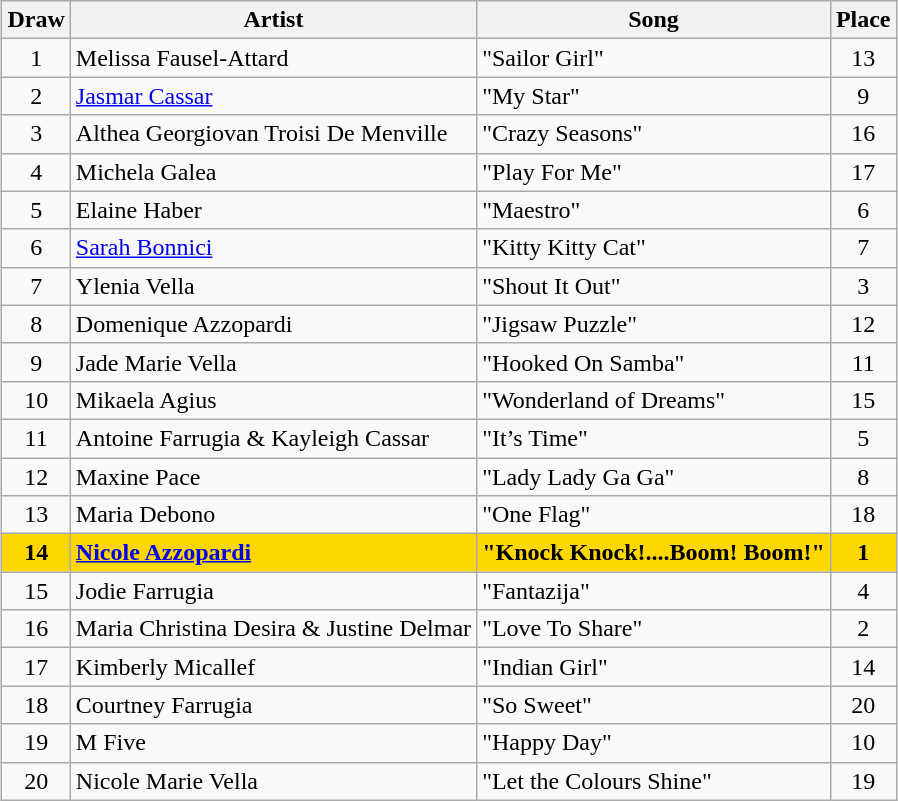<table class="sortable wikitable" style="margin: 1em auto 1em auto">
<tr>
<th><strong>Draw</strong></th>
<th><strong>Artist</strong></th>
<th><strong>Song</strong></th>
<th><strong>Place</strong></th>
</tr>
<tr>
<td style="text-align:center;">1</td>
<td>Melissa Fausel-Attard</td>
<td>"Sailor Girl"</td>
<td style="text-align:center;">13</td>
</tr>
<tr>
<td style="text-align:center;">2</td>
<td><a href='#'>Jasmar Cassar</a></td>
<td>"My Star"</td>
<td style="text-align:center;">9</td>
</tr>
<tr>
<td style="text-align:center;">3</td>
<td>Althea Georgiovan Troisi De Menville</td>
<td>"Crazy Seasons"</td>
<td style="text-align:center;">16</td>
</tr>
<tr>
<td style="text-align:center;">4</td>
<td>Michela Galea</td>
<td>"Play For Me"</td>
<td style="text-align:center;">17</td>
</tr>
<tr>
<td style="text-align:center;">5</td>
<td>Elaine Haber</td>
<td>"Maestro"</td>
<td style="text-align:center;">6</td>
</tr>
<tr>
<td style="text-align:center;">6</td>
<td><a href='#'>Sarah Bonnici</a></td>
<td>"Kitty Kitty Cat"</td>
<td style="text-align:center;">7</td>
</tr>
<tr>
<td style="text-align:center;">7</td>
<td>Ylenia Vella</td>
<td>"Shout It Out"</td>
<td style="text-align:center;">3</td>
</tr>
<tr>
<td style="text-align:center;">8</td>
<td>Domenique Azzopardi</td>
<td>"Jigsaw Puzzle"</td>
<td style="text-align:center;">12</td>
</tr>
<tr>
<td style="text-align:center;">9</td>
<td>Jade Marie Vella</td>
<td>"Hooked On Samba"</td>
<td style="text-align:center;">11</td>
</tr>
<tr>
<td style="text-align:center;">10</td>
<td>Mikaela Agius</td>
<td>"Wonderland of Dreams"</td>
<td style="text-align:center;">15</td>
</tr>
<tr>
<td style="text-align:center;">11</td>
<td>Antoine Farrugia & Kayleigh Cassar</td>
<td>"It’s Time"</td>
<td style="text-align:center;">5</td>
</tr>
<tr>
<td style="text-align:center;">12</td>
<td>Maxine Pace</td>
<td>"Lady Lady Ga Ga"</td>
<td style="text-align:center;">8</td>
</tr>
<tr>
<td style="text-align:center;">13</td>
<td>Maria Debono</td>
<td>"One Flag"</td>
<td style="text-align:center;">18</td>
</tr>
<tr bgcolor="gold">
<td style="text-align:center;"><strong>14</strong></td>
<td><strong><a href='#'>Nicole Azzopardi</a></strong></td>
<td><strong>"Knock Knock!....Boom! Boom!"</strong></td>
<td style="text-align:center;"><strong>1</strong></td>
</tr>
<tr>
<td style="text-align:center;">15</td>
<td>Jodie Farrugia</td>
<td>"Fantazija"</td>
<td style="text-align:center;">4</td>
</tr>
<tr>
<td style="text-align:center;">16</td>
<td>Maria Christina Desira & Justine Delmar</td>
<td>"Love To Share"</td>
<td style="text-align:center;">2</td>
</tr>
<tr>
<td style="text-align:center;">17</td>
<td>Kimberly Micallef</td>
<td>"Indian Girl"</td>
<td style="text-align:center;">14</td>
</tr>
<tr>
<td style="text-align:center;">18</td>
<td>Courtney Farrugia</td>
<td>"So Sweet"</td>
<td style="text-align:center;">20</td>
</tr>
<tr>
<td style="text-align:center;">19</td>
<td>M Five</td>
<td>"Happy Day"</td>
<td style="text-align:center;">10</td>
</tr>
<tr>
<td style="text-align:center;">20</td>
<td>Nicole Marie Vella</td>
<td>"Let the Colours Shine"</td>
<td style="text-align:center;">19</td>
</tr>
</table>
